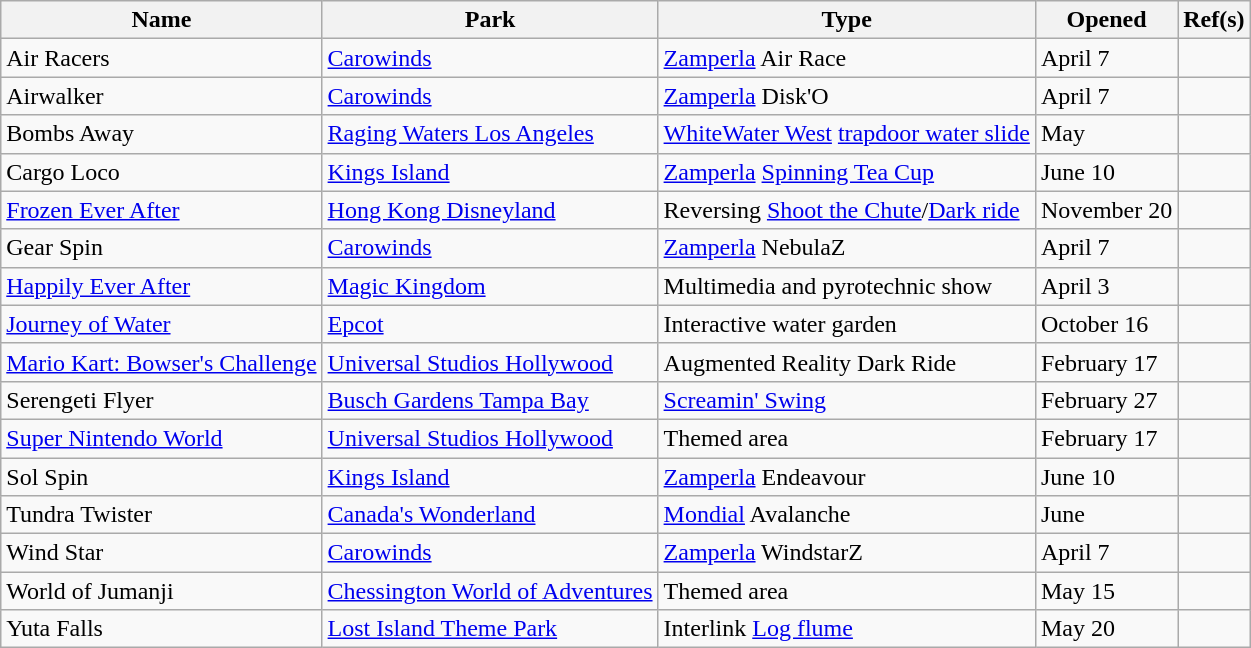<table class="wikitable sortable">
<tr>
<th>Name</th>
<th>Park</th>
<th>Type</th>
<th>Opened</th>
<th class="unsortable">Ref(s)</th>
</tr>
<tr>
<td>Air Racers</td>
<td><a href='#'>Carowinds</a></td>
<td><a href='#'>Zamperla</a> Air Race</td>
<td>April 7</td>
<td></td>
</tr>
<tr>
<td>Airwalker</td>
<td><a href='#'>Carowinds</a></td>
<td><a href='#'>Zamperla</a> Disk'O</td>
<td>April 7</td>
<td></td>
</tr>
<tr>
<td>Bombs Away</td>
<td><a href='#'>Raging Waters Los Angeles</a></td>
<td><a href='#'>WhiteWater West</a> <a href='#'>trapdoor water slide</a></td>
<td>May</td>
<td></td>
</tr>
<tr>
<td>Cargo Loco</td>
<td><a href='#'>Kings Island</a></td>
<td><a href='#'>Zamperla</a> <a href='#'>Spinning Tea Cup</a></td>
<td>June 10</td>
<td></td>
</tr>
<tr>
<td><a href='#'>Frozen Ever After</a></td>
<td><a href='#'>Hong Kong Disneyland</a></td>
<td>Reversing <a href='#'>Shoot the Chute</a>/<a href='#'>Dark ride</a></td>
<td>November 20</td>
<td></td>
</tr>
<tr>
<td>Gear Spin</td>
<td><a href='#'>Carowinds</a></td>
<td><a href='#'>Zamperla</a> NebulaZ</td>
<td>April 7</td>
<td></td>
</tr>
<tr>
<td><a href='#'>Happily Ever After</a></td>
<td><a href='#'>Magic Kingdom</a></td>
<td>Multimedia and pyrotechnic show</td>
<td>April 3</td>
<td></td>
</tr>
<tr>
<td><a href='#'>Journey of Water</a></td>
<td><a href='#'>Epcot</a></td>
<td>Interactive water garden</td>
<td>October 16</td>
<td></td>
</tr>
<tr>
<td><a href='#'>Mario Kart: Bowser's Challenge</a></td>
<td><a href='#'>Universal Studios Hollywood</a></td>
<td>Augmented Reality Dark Ride</td>
<td>February 17</td>
<td></td>
</tr>
<tr>
<td>Serengeti Flyer</td>
<td><a href='#'>Busch Gardens Tampa Bay</a></td>
<td><a href='#'>Screamin' Swing</a></td>
<td>February 27</td>
<td></td>
</tr>
<tr>
<td><a href='#'>Super Nintendo World</a></td>
<td><a href='#'>Universal Studios Hollywood</a></td>
<td>Themed area</td>
<td>February 17</td>
<td></td>
</tr>
<tr>
<td>Sol Spin</td>
<td><a href='#'>Kings Island</a></td>
<td><a href='#'>Zamperla</a> Endeavour</td>
<td>June 10</td>
<td></td>
</tr>
<tr>
<td>Tundra Twister</td>
<td><a href='#'>Canada's Wonderland</a></td>
<td><a href='#'>Mondial</a> Avalanche</td>
<td>June</td>
<td></td>
</tr>
<tr>
<td>Wind Star</td>
<td><a href='#'>Carowinds</a></td>
<td><a href='#'>Zamperla</a> WindstarZ</td>
<td>April 7</td>
<td></td>
</tr>
<tr>
<td>World of Jumanji</td>
<td><a href='#'>Chessington World of Adventures</a></td>
<td>Themed area</td>
<td>May 15</td>
<td></td>
</tr>
<tr>
<td>Yuta Falls</td>
<td><a href='#'>Lost Island Theme Park</a></td>
<td>Interlink <a href='#'>Log flume</a></td>
<td>May 20</td>
<td></td>
</tr>
</table>
